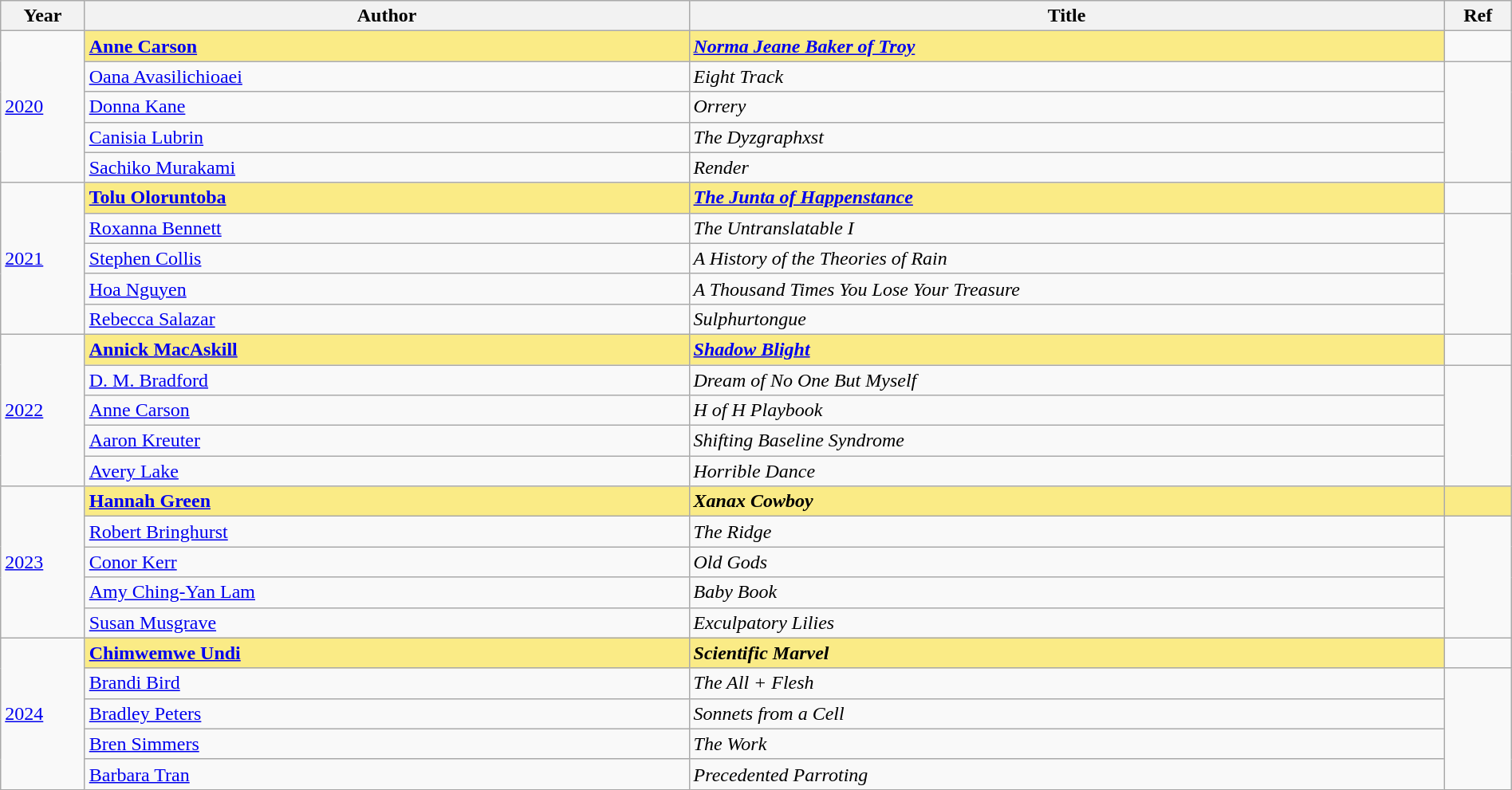<table class="wikitable" width="100%">
<tr>
<th>Year</th>
<th width="40%">Author</th>
<th width="50%">Title</th>
<th>Ref</th>
</tr>
<tr>
<td rowspan="5"><a href='#'>2020</a></td>
<td style="background:#FAEB86"><strong><a href='#'>Anne Carson</a></strong></td>
<td style="background:#FAEB86"><strong><em><a href='#'>Norma Jeane Baker of Troy</a></em></strong></td>
<td></td>
</tr>
<tr>
<td><a href='#'>Oana Avasilichioaei</a></td>
<td><em>Eight Track</em></td>
<td rowspan=4></td>
</tr>
<tr>
<td><a href='#'>Donna Kane</a></td>
<td><em>Orrery</em></td>
</tr>
<tr>
<td><a href='#'>Canisia Lubrin</a></td>
<td><em>The Dyzgraphxst</em></td>
</tr>
<tr>
<td><a href='#'>Sachiko Murakami</a></td>
<td><em>Render</em></td>
</tr>
<tr>
<td rowspan="5"><a href='#'>2021</a></td>
<td style="background:#FAEB86"><strong><a href='#'>Tolu Oloruntoba</a></strong></td>
<td style="background:#FAEB86"><strong><em><a href='#'>The Junta of Happenstance</a></em></strong></td>
<td></td>
</tr>
<tr>
<td><a href='#'>Roxanna Bennett</a></td>
<td><em>The Untranslatable I</em></td>
<td rowspan=4></td>
</tr>
<tr>
<td><a href='#'>Stephen Collis</a></td>
<td><em>A History of the Theories of Rain</em></td>
</tr>
<tr>
<td><a href='#'>Hoa Nguyen</a></td>
<td><em>A Thousand Times You Lose Your Treasure</em></td>
</tr>
<tr>
<td><a href='#'>Rebecca Salazar</a></td>
<td><em>Sulphurtongue</em></td>
</tr>
<tr>
<td rowspan="5"><a href='#'>2022</a></td>
<td style="background:#FAEB86"><strong><a href='#'>Annick MacAskill</a></strong></td>
<td style="background:#FAEB86"><strong><em><a href='#'>Shadow Blight</a></em></strong></td>
<td></td>
</tr>
<tr>
<td><a href='#'>D. M. Bradford</a></td>
<td><em>Dream of No One But Myself</em></td>
<td rowspan=4></td>
</tr>
<tr>
<td><a href='#'>Anne Carson</a></td>
<td><em>H of H Playbook</em></td>
</tr>
<tr>
<td><a href='#'>Aaron Kreuter</a></td>
<td><em>Shifting Baseline Syndrome</em></td>
</tr>
<tr>
<td><a href='#'>Avery Lake</a></td>
<td><em>Horrible Dance</em></td>
</tr>
<tr>
<td rowspan="5"><a href='#'>2023</a></td>
<td style="background:#FAEB86"><strong><a href='#'>Hannah Green</a></strong></td>
<td style="background:#FAEB86"><strong><em>Xanax Cowboy</em></strong></td>
<td style="background:#FAEB86"></td>
</tr>
<tr>
<td><a href='#'>Robert Bringhurst</a></td>
<td><em>The Ridge</em></td>
<td rowspan=4></td>
</tr>
<tr>
<td><a href='#'>Conor Kerr</a></td>
<td><em>Old Gods</em></td>
</tr>
<tr>
<td><a href='#'>Amy Ching-Yan Lam</a></td>
<td><em>Baby Book</em></td>
</tr>
<tr>
<td><a href='#'>Susan Musgrave</a></td>
<td><em>Exculpatory Lilies</em></td>
</tr>
<tr>
<td rowspan="5"><a href='#'>2024</a></td>
<td style="background:#FAEB86"><strong><a href='#'>Chimwemwe Undi</a></strong></td>
<td style="background:#FAEB86"><strong><em>Scientific Marvel</em></strong></td>
<td></td>
</tr>
<tr>
<td><a href='#'>Brandi Bird</a></td>
<td><em>The All + Flesh</em></td>
<td rowspan=4></td>
</tr>
<tr>
<td><a href='#'>Bradley Peters</a></td>
<td><em>Sonnets from a Cell</em></td>
</tr>
<tr>
<td><a href='#'>Bren Simmers</a></td>
<td><em>The Work</em></td>
</tr>
<tr>
<td><a href='#'>Barbara Tran</a></td>
<td><em>Precedented Parroting</em></td>
</tr>
</table>
